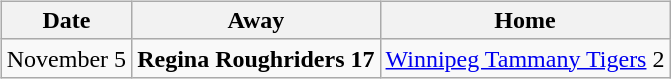<table cellspacing="10">
<tr>
<td valign="top"><br><table class="wikitable">
<tr>
<th>Date</th>
<th>Away</th>
<th>Home</th>
</tr>
<tr>
<td>November 5</td>
<td><strong>Regina Roughriders 17</strong></td>
<td><a href='#'>Winnipeg Tammany Tigers</a> 2</td>
</tr>
</table>
</td>
</tr>
</table>
